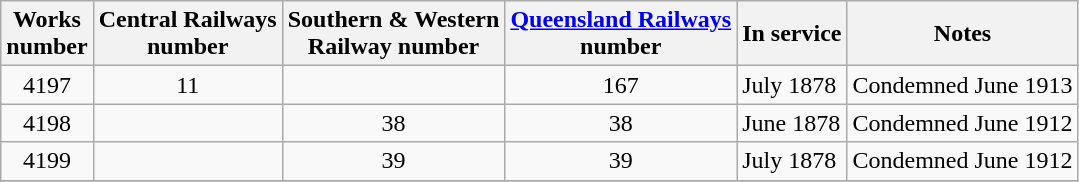<table class="wikitable sortable">
<tr>
<th>Works<br>number</th>
<th>Central Railways<br>number</th>
<th>Southern & Western<br>Railway number</th>
<th><a href='#'>Queensland Railways</a><br>number</th>
<th>In service</th>
<th>Notes</th>
</tr>
<tr>
<td align=center>4197</td>
<td align=center>11</td>
<td align=center></td>
<td align=center>167</td>
<td>July 1878</td>
<td>Condemned June 1913</td>
</tr>
<tr>
<td align=center>4198</td>
<td align=center></td>
<td align=center>38</td>
<td align=center>38</td>
<td>June 1878</td>
<td>Condemned June 1912</td>
</tr>
<tr>
<td align=center>4199</td>
<td align=center></td>
<td align=center>39</td>
<td align=center>39</td>
<td>July 1878</td>
<td>Condemned June 1912</td>
</tr>
<tr>
</tr>
</table>
